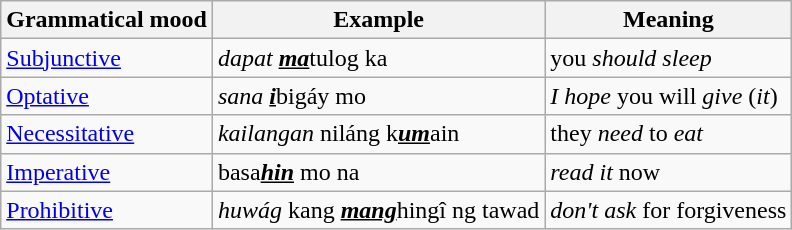<table class="wikitable">
<tr>
<th>Grammatical mood</th>
<th>Example</th>
<th>Meaning</th>
</tr>
<tr>
<td><a href='#'>Subjunctive</a></td>
<td><em>dapat</em> <strong><em><u>ma</u></em></strong>tulog ka</td>
<td>you <em>should sleep</em></td>
</tr>
<tr>
<td><a href='#'>Optative</a></td>
<td><em>sana</em> <strong><em><u>i</u></em></strong>bigáy mo</td>
<td><em>I hope</em> you will <em>give</em> (<em>it</em>)</td>
</tr>
<tr>
<td><a href='#'>Necessitative</a></td>
<td><em>kailangan</em> niláng k<strong><em><u>um</u></em></strong>ain</td>
<td>they <em>need</em> to <em>eat</em></td>
</tr>
<tr>
<td><a href='#'>Imperative</a></td>
<td>basa<strong><em><u>hin</u></em></strong> mo na</td>
<td><em>read it</em> now</td>
</tr>
<tr>
<td><a href='#'>Prohibitive</a></td>
<td><em>huwág</em> kang <strong><em><u>mang</u></em></strong>hingî ng tawad</td>
<td><em>don't ask</em> for forgiveness</td>
</tr>
</table>
